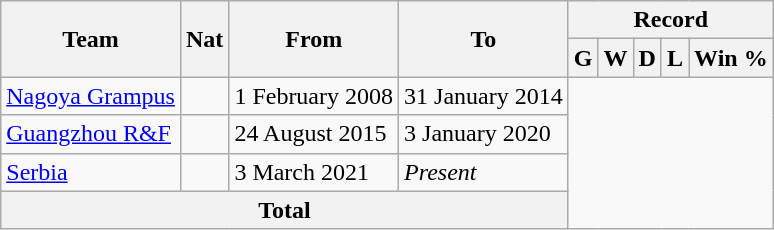<table class="wikitable" style="text-align: center">
<tr>
<th rowspan="2">Team</th>
<th rowspan="2">Nat</th>
<th rowspan="2">From</th>
<th rowspan="2">To</th>
<th colspan="5">Record</th>
</tr>
<tr>
<th>G</th>
<th>W</th>
<th>D</th>
<th>L</th>
<th>Win %</th>
</tr>
<tr>
<td align="left"><a href='#'>Nagoya Grampus</a></td>
<td align="left"></td>
<td align="left">1 February 2008</td>
<td align="left">31 January 2014<br></td>
</tr>
<tr>
<td align="left"><a href='#'>Guangzhou R&F</a></td>
<td align="left"></td>
<td align="left">24 August 2015</td>
<td align="left">3 January 2020<br></td>
</tr>
<tr>
<td align="left"><a href='#'>Serbia</a></td>
<td align="left"></td>
<td align="left">3 March 2021</td>
<td align="left"><em>Present</em><br></td>
</tr>
<tr>
<th colspan="4">Total<br></th>
</tr>
</table>
